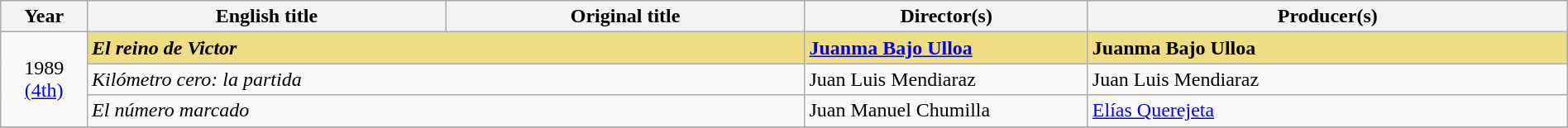<table class="wikitable sortable" width="100%" cellpadding="5">
<tr>
<th width="50">Year</th>
<th width="230">English title</th>
<th width="230">Original title</th>
<th width="180">Director(s)</th>
<th width="310">Producer(s)</th>
</tr>
<tr>
<td rowspan="3" style="text-align:center;">1989<br><a href='#'>(4th)</a></td>
<td colspan="2" style="background:#eedd82;"><strong><em>El reino de Victor</em></strong></td>
<td style="background:#eedd82;"><strong><a href='#'>Juanma Bajo Ulloa</a></strong></td>
<td style="background:#eedd82;"><strong>Juanma Bajo Ulloa</strong></td>
</tr>
<tr>
<td colspan="2"><em>Kilómetro cero: la partida</em></td>
<td>Juan Luis Mendiaraz</td>
<td>Juan Luis Mendiaraz</td>
</tr>
<tr>
<td colspan="2"><em>El número marcado</em></td>
<td>Juan Manuel Chumilla</td>
<td><a href='#'>Elías Querejeta</a></td>
</tr>
<tr>
</tr>
</table>
